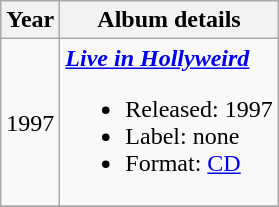<table class ="wikitable">
<tr>
<th>Year</th>
<th>Album details</th>
</tr>
<tr>
<td>1997</td>
<td><strong><em><a href='#'>Live in Hollyweird</a></em></strong><br><ul><li>Released: 1997</li><li>Label: none</li><li>Format: <a href='#'>CD</a></li></ul></td>
</tr>
<tr>
</tr>
</table>
